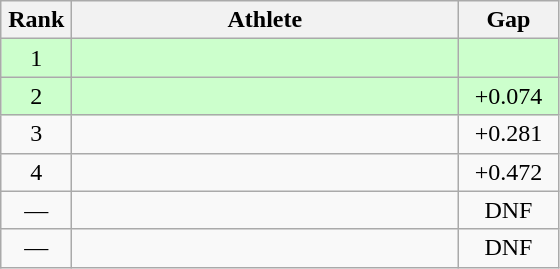<table class=wikitable style="text-align:center">
<tr>
<th width=40>Rank</th>
<th width=250>Athlete</th>
<th width=60>Gap</th>
</tr>
<tr bgcolor="ccffcc">
<td>1</td>
<td align=left></td>
<td></td>
</tr>
<tr bgcolor="ccffcc">
<td>2</td>
<td align=left></td>
<td>+0.074</td>
</tr>
<tr>
<td>3</td>
<td align=left></td>
<td>+0.281</td>
</tr>
<tr>
<td>4</td>
<td align=left></td>
<td>+0.472</td>
</tr>
<tr>
<td>—</td>
<td align=left></td>
<td>DNF</td>
</tr>
<tr>
<td>—</td>
<td align=left></td>
<td>DNF</td>
</tr>
</table>
